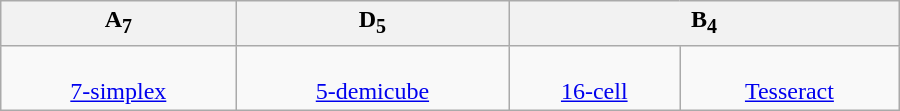<table class=wikitable width=600>
<tr align=center>
<th>A<sub>7</sub></th>
<th>D<sub>5</sub></th>
<th colspan=2>B<sub>4</sub></th>
</tr>
<tr align=center>
<td><br><a href='#'>7-simplex</a></td>
<td><br><a href='#'>5-demicube</a></td>
<td><br><a href='#'>16-cell</a></td>
<td><br><a href='#'>Tesseract</a></td>
</tr>
</table>
